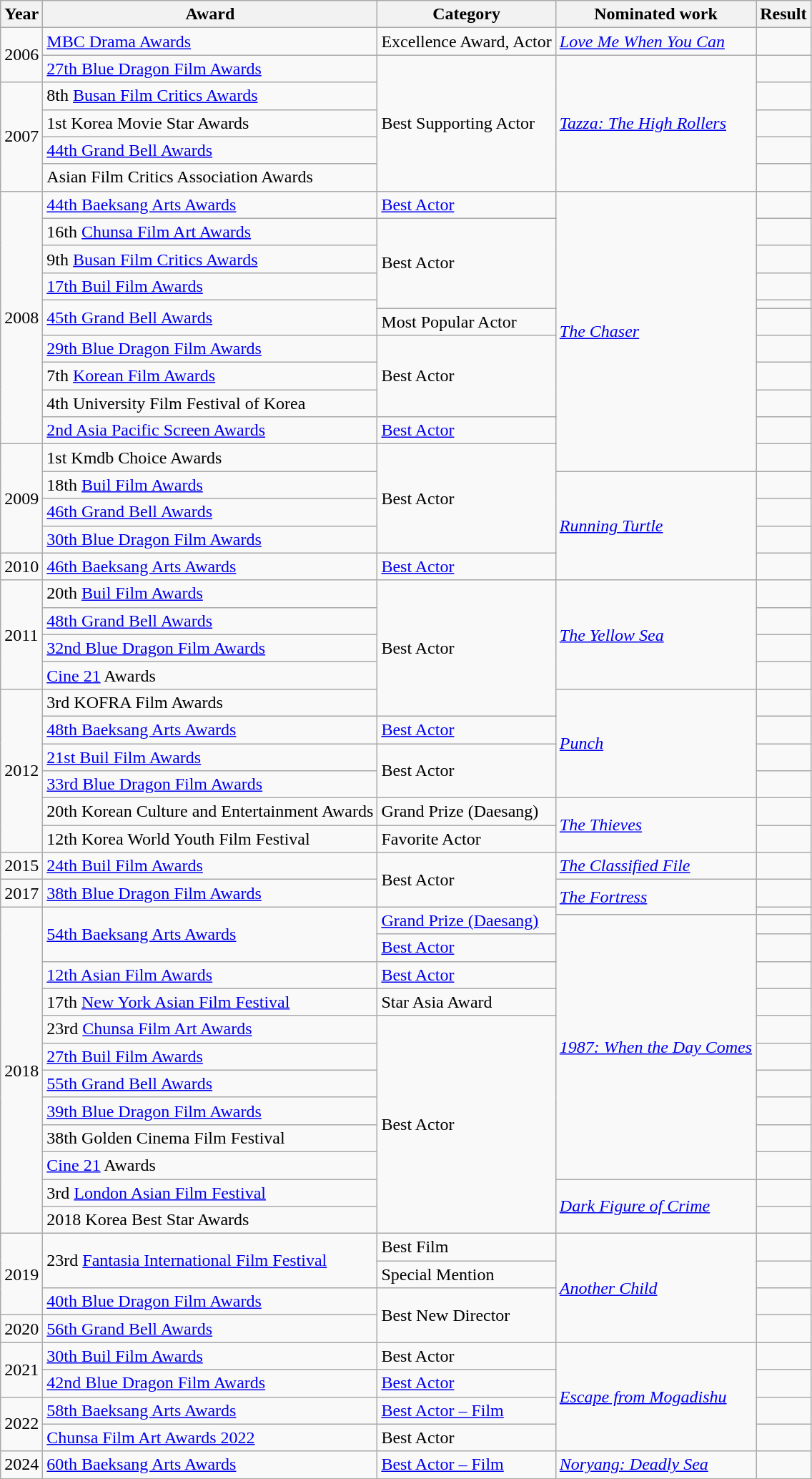<table class="wikitable sortable">
<tr>
<th>Year</th>
<th>Award</th>
<th>Category</th>
<th>Nominated work</th>
<th>Result</th>
</tr>
<tr>
<td rowspan="2">2006</td>
<td><a href='#'>MBC Drama Awards</a></td>
<td>Excellence Award, Actor</td>
<td><em><a href='#'>Love Me When You Can</a></em></td>
<td></td>
</tr>
<tr>
<td><a href='#'>27th Blue Dragon Film Awards</a></td>
<td rowspan="5">Best Supporting Actor</td>
<td rowspan="5"><em><a href='#'>Tazza: The High Rollers</a></em></td>
<td></td>
</tr>
<tr>
<td rowspan="4">2007</td>
<td>8th <a href='#'>Busan Film Critics Awards</a></td>
<td></td>
</tr>
<tr>
<td>1st Korea Movie Star Awards</td>
<td></td>
</tr>
<tr>
<td><a href='#'>44th Grand Bell Awards</a></td>
<td></td>
</tr>
<tr>
<td>Asian Film Critics Association Awards</td>
<td></td>
</tr>
<tr>
<td rowspan=10>2008</td>
<td><a href='#'>44th Baeksang Arts Awards</a></td>
<td><a href='#'>Best Actor</a></td>
<td rowspan=11><em><a href='#'>The Chaser</a></em></td>
<td></td>
</tr>
<tr>
<td>16th <a href='#'>Chunsa Film Art Awards</a></td>
<td rowspan="4">Best Actor</td>
<td></td>
</tr>
<tr>
<td>9th <a href='#'>Busan Film Critics Awards</a></td>
<td></td>
</tr>
<tr>
<td><a href='#'>17th Buil Film Awards</a></td>
<td></td>
</tr>
<tr>
<td rowspan=2><a href='#'>45th Grand Bell Awards</a></td>
<td></td>
</tr>
<tr>
<td>Most Popular Actor</td>
<td></td>
</tr>
<tr>
<td><a href='#'>29th Blue Dragon Film Awards</a></td>
<td rowspan="3">Best Actor</td>
<td></td>
</tr>
<tr>
<td>7th <a href='#'>Korean Film Awards</a></td>
<td></td>
</tr>
<tr>
<td>4th University Film Festival of Korea</td>
<td></td>
</tr>
<tr>
<td><a href='#'>2nd Asia Pacific Screen Awards</a></td>
<td><a href='#'>Best Actor</a></td>
<td></td>
</tr>
<tr>
<td rowspan=4>2009</td>
<td>1st Kmdb Choice Awards</td>
<td rowspan="4">Best Actor</td>
<td></td>
</tr>
<tr>
<td>18th <a href='#'>Buil Film Awards</a></td>
<td rowspan=4><em><a href='#'>Running Turtle</a></em></td>
<td></td>
</tr>
<tr>
<td><a href='#'>46th Grand Bell Awards</a></td>
<td></td>
</tr>
<tr>
<td><a href='#'>30th Blue Dragon Film Awards</a></td>
<td></td>
</tr>
<tr>
<td>2010</td>
<td><a href='#'>46th Baeksang Arts Awards</a></td>
<td><a href='#'>Best Actor</a></td>
<td></td>
</tr>
<tr>
<td rowspan="4">2011</td>
<td>20th <a href='#'>Buil Film Awards</a></td>
<td rowspan="5">Best Actor</td>
<td rowspan="4"><em><a href='#'>The Yellow Sea</a></em></td>
<td></td>
</tr>
<tr>
<td><a href='#'>48th Grand Bell Awards</a></td>
<td></td>
</tr>
<tr>
<td><a href='#'>32nd Blue Dragon Film Awards</a></td>
<td></td>
</tr>
<tr>
<td><a href='#'>Cine 21</a> Awards</td>
<td></td>
</tr>
<tr>
<td rowspan="6">2012</td>
<td>3rd KOFRA Film Awards</td>
<td rowspan="4"><em><a href='#'>Punch</a></em></td>
<td></td>
</tr>
<tr>
<td><a href='#'>48th Baeksang Arts Awards</a></td>
<td><a href='#'>Best Actor</a></td>
<td></td>
</tr>
<tr>
<td><a href='#'>21st Buil Film Awards</a></td>
<td rowspan="2">Best Actor</td>
<td></td>
</tr>
<tr>
<td><a href='#'>33rd Blue Dragon Film Awards</a></td>
<td></td>
</tr>
<tr>
<td>20th Korean Culture and Entertainment Awards</td>
<td>Grand Prize (Daesang)</td>
<td rowspan=2><em><a href='#'>The Thieves</a></em></td>
<td></td>
</tr>
<tr>
<td>12th Korea World Youth Film Festival</td>
<td>Favorite Actor</td>
<td></td>
</tr>
<tr>
<td>2015</td>
<td><a href='#'>24th Buil Film Awards</a></td>
<td rowspan="2">Best Actor</td>
<td><em><a href='#'>The Classified File</a></em></td>
<td></td>
</tr>
<tr>
<td>2017</td>
<td><a href='#'>38th Blue Dragon Film Awards</a></td>
<td rowspan=2><em><a href='#'>The Fortress</a></em></td>
<td></td>
</tr>
<tr>
<td rowspan="13">2018</td>
<td rowspan=3><a href='#'>54th Baeksang Arts Awards</a></td>
<td rowspan=2><a href='#'>Grand Prize (Daesang)</a></td>
<td></td>
</tr>
<tr>
<td rowspan="10"><em><a href='#'>1987: When the Day Comes</a></em></td>
<td></td>
</tr>
<tr>
<td><a href='#'>Best Actor</a></td>
<td></td>
</tr>
<tr>
<td><a href='#'>12th Asian Film Awards</a></td>
<td><a href='#'>Best Actor</a></td>
<td></td>
</tr>
<tr>
<td>17th <a href='#'>New York Asian Film Festival</a></td>
<td>Star Asia Award</td>
<td></td>
</tr>
<tr>
<td>23rd <a href='#'>Chunsa Film Art Awards</a></td>
<td rowspan="8">Best Actor</td>
<td></td>
</tr>
<tr>
<td><a href='#'>27th Buil Film Awards</a></td>
<td></td>
</tr>
<tr>
<td><a href='#'>55th Grand Bell Awards</a></td>
<td></td>
</tr>
<tr>
<td><a href='#'>39th Blue Dragon Film Awards</a></td>
<td></td>
</tr>
<tr>
<td>38th Golden Cinema Film Festival</td>
<td></td>
</tr>
<tr>
<td><a href='#'>Cine 21</a> Awards</td>
<td></td>
</tr>
<tr>
<td>3rd <a href='#'>London Asian Film Festival</a></td>
<td rowspan="2"><em><a href='#'>Dark Figure of Crime</a></em></td>
<td></td>
</tr>
<tr>
<td>2018 Korea Best Star Awards</td>
<td></td>
</tr>
<tr>
<td rowspan="3">2019</td>
<td rowspan="2">23rd <a href='#'>Fantasia International Film Festival</a></td>
<td>Best Film</td>
<td rowspan="4"><em><a href='#'>Another Child</a></em></td>
<td></td>
</tr>
<tr>
<td>Special Mention</td>
<td></td>
</tr>
<tr>
<td><a href='#'>40th Blue Dragon Film Awards</a></td>
<td rowspan="2">Best New Director</td>
<td></td>
</tr>
<tr>
<td>2020</td>
<td><a href='#'>56th Grand Bell Awards</a></td>
<td></td>
</tr>
<tr>
<td rowspan="2">2021</td>
<td><a href='#'>30th Buil Film Awards</a></td>
<td>Best Actor</td>
<td rowspan="4"><em><a href='#'>Escape from Mogadishu</a></em></td>
<td></td>
</tr>
<tr>
<td><a href='#'>42nd Blue Dragon Film Awards</a></td>
<td><a href='#'>Best Actor</a></td>
<td></td>
</tr>
<tr>
<td rowspan="2">2022</td>
<td><a href='#'>58th Baeksang Arts Awards</a></td>
<td><a href='#'>Best Actor – Film</a></td>
<td></td>
</tr>
<tr>
<td><a href='#'>Chunsa Film Art Awards 2022</a></td>
<td>Best Actor</td>
<td></td>
</tr>
<tr>
<td>2024</td>
<td><a href='#'>60th Baeksang Arts Awards</a></td>
<td><a href='#'>Best Actor – Film</a></td>
<td><em><a href='#'>Noryang: Deadly Sea</a></em></td>
<td></td>
</tr>
</table>
